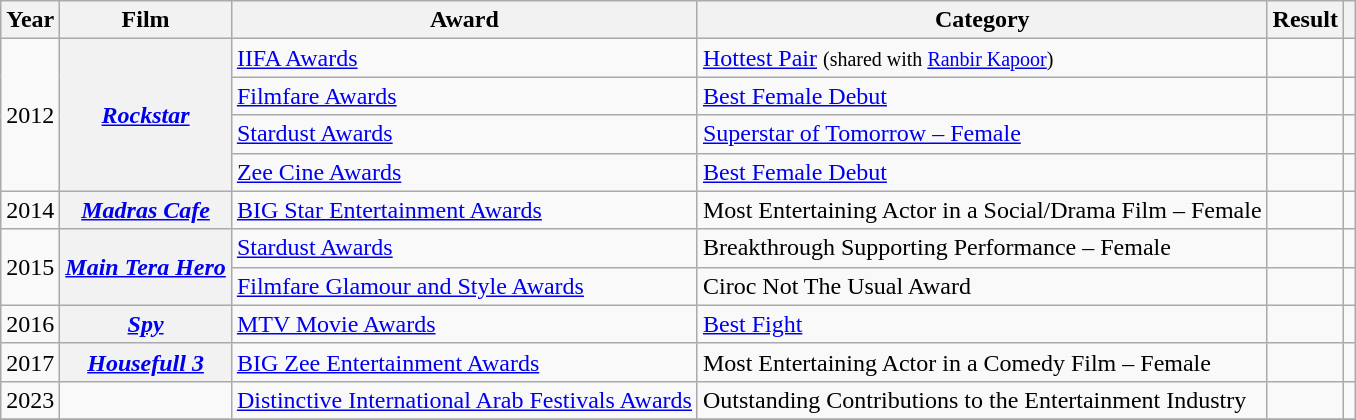<table class="wikitable plainrowheaders sortable">
<tr>
<th scope="col">Year</th>
<th scope="col">Film</th>
<th scope="col">Award</th>
<th scope="col">Category</th>
<th scope="col">Result</th>
<th scope="col" class="unsortable"></th>
</tr>
<tr>
<td rowspan="4">2012</td>
<th scope="row"  rowspan="4"><em><a href='#'>Rockstar</a></em></th>
<td><a href='#'>IIFA Awards</a></td>
<td><a href='#'>Hottest Pair</a> <small>(shared with <a href='#'>Ranbir Kapoor</a>)</small></td>
<td></td>
<td></td>
</tr>
<tr>
<td><a href='#'>Filmfare Awards</a></td>
<td><a href='#'>Best Female Debut</a></td>
<td></td>
<td></td>
</tr>
<tr>
<td><a href='#'>Stardust Awards</a></td>
<td><a href='#'>Superstar of Tomorrow – Female</a></td>
<td></td>
<td></td>
</tr>
<tr>
<td><a href='#'>Zee Cine Awards</a></td>
<td><a href='#'>Best Female Debut</a></td>
<td></td>
<td></td>
</tr>
<tr>
<td>2014</td>
<th scope="row"><em><a href='#'>Madras Cafe</a></em></th>
<td><a href='#'>BIG Star Entertainment Awards</a></td>
<td>Most Entertaining Actor in a Social/Drama Film – Female</td>
<td></td>
<td></td>
</tr>
<tr>
<td rowspan="2">2015</td>
<th scope="row" rowspan="2"><em><a href='#'>Main Tera Hero</a></em></th>
<td><a href='#'>Stardust Awards</a></td>
<td>Breakthrough Supporting Performance – Female</td>
<td></td>
<td></td>
</tr>
<tr>
<td><a href='#'>Filmfare Glamour and Style Awards</a></td>
<td>Ciroc Not The Usual Award</td>
<td></td>
<td></td>
</tr>
<tr>
<td>2016</td>
<th scope="row"><em><a href='#'>Spy</a></em></th>
<td><a href='#'>MTV Movie Awards</a></td>
<td><a href='#'>Best Fight</a> </td>
<td></td>
<td></td>
</tr>
<tr>
<td>2017</td>
<th scope="row"><em><a href='#'>Housefull 3</a></em></th>
<td><a href='#'>BIG Zee Entertainment Awards</a></td>
<td>Most Entertaining Actor in a Comedy Film – Female</td>
<td></td>
<td></td>
</tr>
<tr>
<td>2023</td>
<td></td>
<td><a href='#'>Distinctive International Arab Festivals Awards</a></td>
<td>Outstanding Contributions to the Entertainment Industry</td>
<td></td>
<td></td>
</tr>
<tr>
</tr>
</table>
